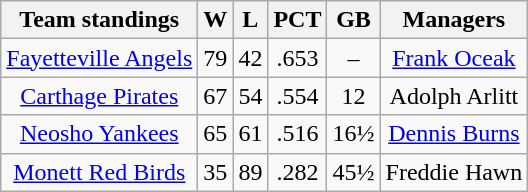<table class="wikitable" style="text-align:center">
<tr>
<th>Team standings</th>
<th>W</th>
<th>L</th>
<th>PCT</th>
<th>GB</th>
<th>Managers</th>
</tr>
<tr>
<td><a href='#'>Fayetteville Angels</a></td>
<td>79</td>
<td>42</td>
<td>.653</td>
<td>–</td>
<td><a href='#'>Frank Oceak</a></td>
</tr>
<tr>
<td><a href='#'>Carthage Pirates</a></td>
<td>67</td>
<td>54</td>
<td>.554</td>
<td>12</td>
<td>Adolph Arlitt</td>
</tr>
<tr>
<td><a href='#'>Neosho Yankees</a></td>
<td>65</td>
<td>61</td>
<td>.516</td>
<td>16½</td>
<td><a href='#'>Dennis Burns</a></td>
</tr>
<tr>
<td><a href='#'>Monett Red Birds</a></td>
<td>35</td>
<td>89</td>
<td>.282</td>
<td>45½</td>
<td>Freddie Hawn</td>
</tr>
</table>
